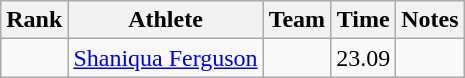<table class="wikitable sortable">
<tr>
<th>Rank</th>
<th>Athlete</th>
<th>Team</th>
<th>Time</th>
<th>Notes</th>
</tr>
<tr>
<td align=center></td>
<td><a href='#'>Shaniqua Ferguson</a></td>
<td></td>
<td>23.09</td>
<td></td>
</tr>
</table>
